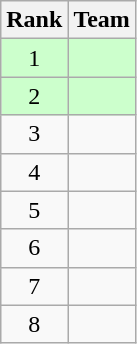<table class=wikitable style="text-align: center;">
<tr>
<th>Rank</th>
<th>Team</th>
</tr>
<tr style="background: #CCFFCC;">
<td>1</td>
<td style="text-align: left;"><strong></strong></td>
</tr>
<tr style="background: #CCFFCC;">
<td>2</td>
<td style="text-align: left;"><strong></strong></td>
</tr>
<tr>
<td>3</td>
<td style="text-align: left;"></td>
</tr>
<tr>
<td>4</td>
<td style="text-align: left;"></td>
</tr>
<tr>
<td>5</td>
<td style="text-align: left;"></td>
</tr>
<tr>
<td>6</td>
<td style="text-align: left;"></td>
</tr>
<tr>
<td>7</td>
<td style="text-align: left;"></td>
</tr>
<tr>
<td>8</td>
<td style="text-align: left;"></td>
</tr>
</table>
